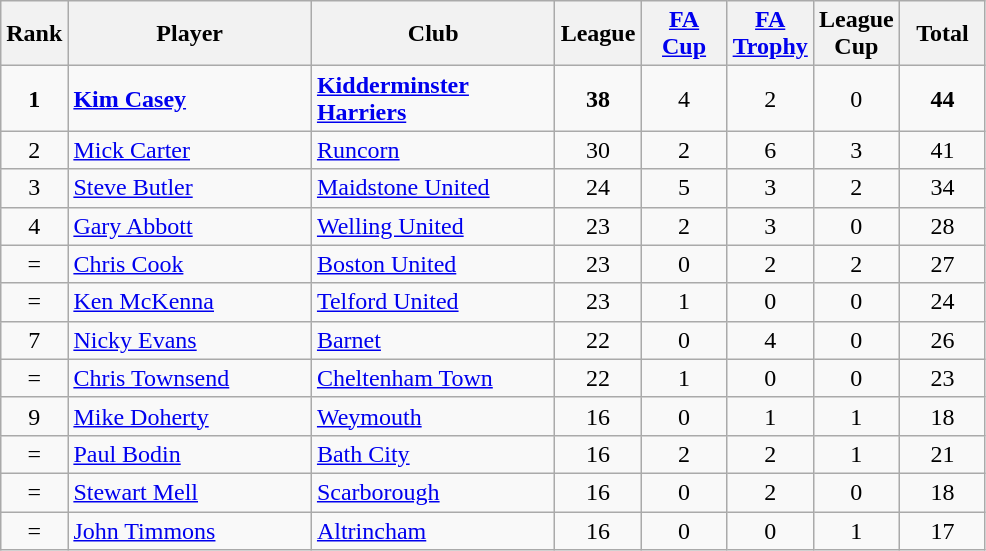<table class="wikitable" style="text-align: center;">
<tr>
<th width=20>Rank</th>
<th width=155>Player</th>
<th width=155>Club</th>
<th width=50>League</th>
<th width=50><a href='#'>FA Cup</a></th>
<th width=50><a href='#'>FA Trophy</a></th>
<th width=50>League Cup</th>
<th width=50>Total</th>
</tr>
<tr>
<td><strong>1</strong></td>
<td align=left><strong> <a href='#'>Kim Casey</a> </strong></td>
<td align=left><strong> <a href='#'>Kidderminster Harriers</a> </strong></td>
<td><strong>38</strong></td>
<td>4</td>
<td>2</td>
<td>0</td>
<td><strong>44</strong></td>
</tr>
<tr>
<td>2</td>
<td align=left><a href='#'>Mick Carter</a></td>
<td align=left><a href='#'>Runcorn</a></td>
<td>30</td>
<td>2</td>
<td>6</td>
<td>3</td>
<td>41</td>
</tr>
<tr>
<td>3</td>
<td align=left><a href='#'>Steve Butler</a></td>
<td align=left><a href='#'>Maidstone United</a></td>
<td>24</td>
<td>5</td>
<td>3</td>
<td>2</td>
<td>34</td>
</tr>
<tr>
<td>4</td>
<td align=left><a href='#'>Gary Abbott</a></td>
<td align=left><a href='#'>Welling United</a></td>
<td>23</td>
<td>2</td>
<td>3</td>
<td>0</td>
<td>28</td>
</tr>
<tr>
<td>=</td>
<td align=left><a href='#'>Chris Cook</a></td>
<td align=left><a href='#'>Boston United</a></td>
<td>23</td>
<td>0</td>
<td>2</td>
<td>2</td>
<td>27</td>
</tr>
<tr>
<td>=</td>
<td align=left><a href='#'>Ken McKenna</a></td>
<td align=left><a href='#'>Telford United</a></td>
<td>23</td>
<td>1</td>
<td>0</td>
<td>0</td>
<td>24</td>
</tr>
<tr>
<td>7</td>
<td align=left><a href='#'>Nicky Evans</a></td>
<td align=left><a href='#'>Barnet</a></td>
<td>22</td>
<td>0</td>
<td>4</td>
<td>0</td>
<td>26</td>
</tr>
<tr>
<td>=</td>
<td align=left><a href='#'>Chris Townsend</a></td>
<td align=left><a href='#'>Cheltenham Town</a></td>
<td>22</td>
<td>1</td>
<td>0</td>
<td>0</td>
<td>23</td>
</tr>
<tr>
<td>9</td>
<td align=left><a href='#'>Mike Doherty</a></td>
<td align=left><a href='#'>Weymouth</a></td>
<td>16</td>
<td>0</td>
<td>1</td>
<td>1</td>
<td>18</td>
</tr>
<tr>
<td>=</td>
<td align=left><a href='#'>Paul Bodin</a></td>
<td align=left><a href='#'>Bath City</a></td>
<td>16</td>
<td>2</td>
<td>2</td>
<td>1</td>
<td>21</td>
</tr>
<tr>
<td>=</td>
<td align=left><a href='#'>Stewart Mell</a></td>
<td align=left><a href='#'>Scarborough</a></td>
<td>16</td>
<td>0</td>
<td>2</td>
<td>0</td>
<td>18</td>
</tr>
<tr>
<td>=</td>
<td align=left><a href='#'>John Timmons</a></td>
<td align=left><a href='#'>Altrincham</a></td>
<td>16</td>
<td>0</td>
<td>0</td>
<td>1</td>
<td>17</td>
</tr>
</table>
